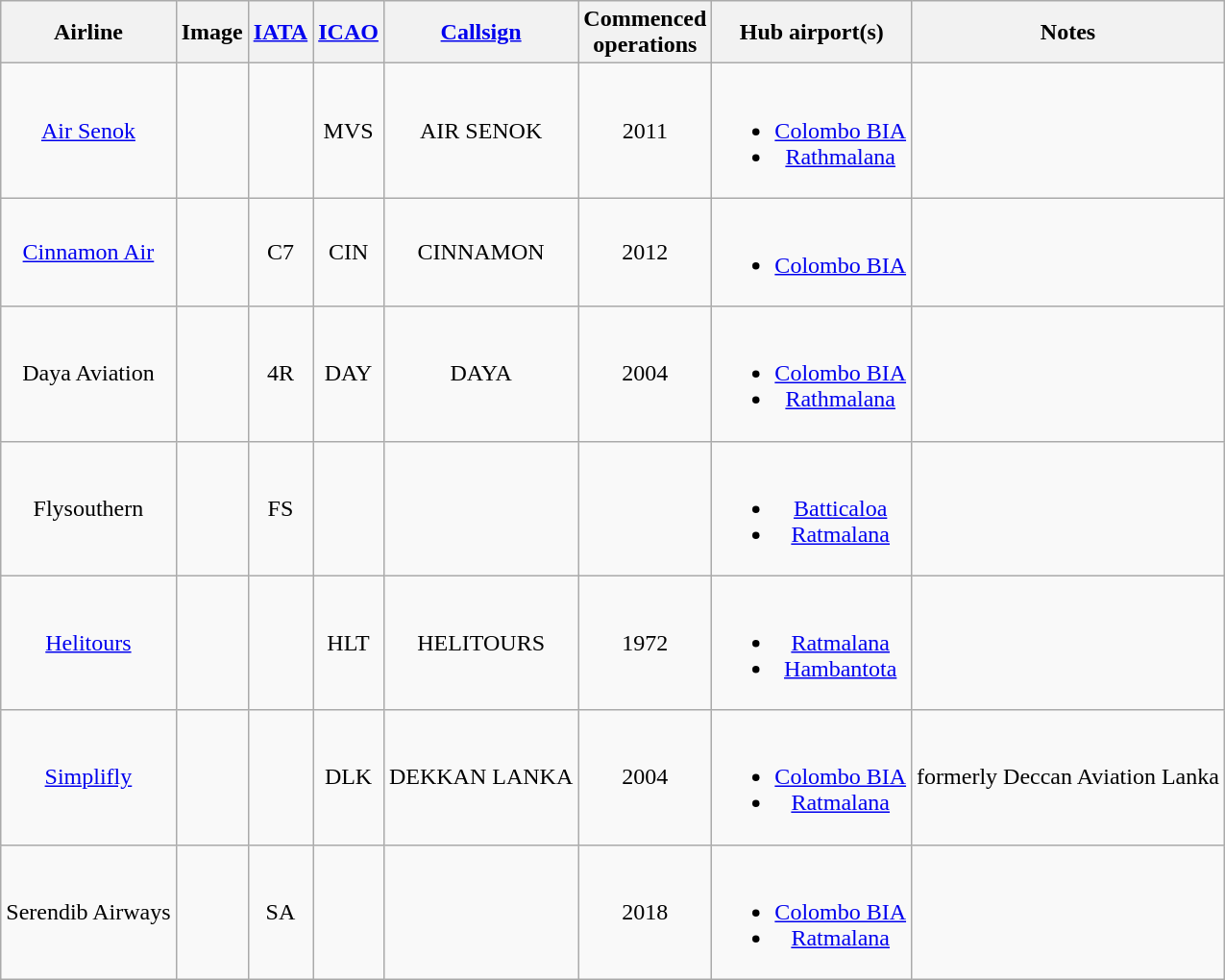<table class="wikitable sortable"style="text-align:center;">
<tr valign="middle">
<th>Airline</th>
<th>Image</th>
<th><a href='#'>IATA</a></th>
<th><a href='#'>ICAO</a></th>
<th><a href='#'>Callsign</a></th>
<th>Commenced<br>operations</th>
<th>Hub airport(s)</th>
<th>Notes</th>
</tr>
<tr>
<td><a href='#'>Air Senok</a></td>
<td></td>
<td></td>
<td>MVS</td>
<td>AIR SENOK</td>
<td>2011</td>
<td><br><ul><li><a href='#'>Colombo BIA</a></li><li><a href='#'>Rathmalana</a></li></ul></td>
<td></td>
</tr>
<tr>
<td><a href='#'>Cinnamon Air</a></td>
<td></td>
<td>C7</td>
<td>CIN</td>
<td>CINNAMON</td>
<td>2012</td>
<td><br><ul><li><a href='#'>Colombo BIA</a></li></ul></td>
<td></td>
</tr>
<tr>
<td>Daya Aviation</td>
<td></td>
<td>4R</td>
<td>DAY</td>
<td>DAYA</td>
<td>2004</td>
<td><br><ul><li><a href='#'>Colombo BIA</a></li><li><a href='#'>Rathmalana</a></li></ul></td>
<td></td>
</tr>
<tr>
<td>Flysouthern</td>
<td></td>
<td>FS</td>
<td></td>
<td></td>
<td></td>
<td><br><ul><li><a href='#'>Batticaloa</a></li><li><a href='#'>Ratmalana</a></li></ul></td>
<td></td>
</tr>
<tr>
<td><a href='#'>Helitours</a></td>
<td></td>
<td></td>
<td>HLT</td>
<td>HELITOURS</td>
<td>1972</td>
<td><br><ul><li><a href='#'>Ratmalana</a></li><li><a href='#'>Hambantota</a></li></ul></td>
<td></td>
</tr>
<tr>
<td><a href='#'>Simplifly</a></td>
<td></td>
<td></td>
<td>DLK</td>
<td>DEKKAN LANKA</td>
<td>2004</td>
<td><br><ul><li><a href='#'>Colombo BIA</a></li><li><a href='#'>Ratmalana</a></li></ul></td>
<td>formerly Deccan Aviation Lanka</td>
</tr>
<tr>
<td>Serendib Airways</td>
<td></td>
<td>SA</td>
<td></td>
<td></td>
<td>2018</td>
<td><br><ul><li><a href='#'>Colombo BIA</a></li><li><a href='#'>Ratmalana</a></li></ul></td>
<td></td>
</tr>
</table>
